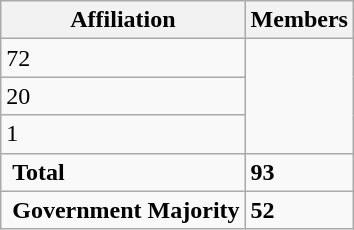<table class="wikitable">
<tr>
<th colspan="2">Affiliation</th>
<th>Members</th>
</tr>
<tr>
<td>72</td>
</tr>
<tr>
<td>20</td>
</tr>
<tr>
<td>1</td>
</tr>
<tr>
<td colspan="2" rowspan="1" align=left> <strong>Total</strong><br></td>
<td><strong>93</strong></td>
</tr>
<tr>
<td colspan="2" rowspan="1" align=left> <strong>Government Majority</strong><br></td>
<td><strong>52</strong></td>
</tr>
</table>
